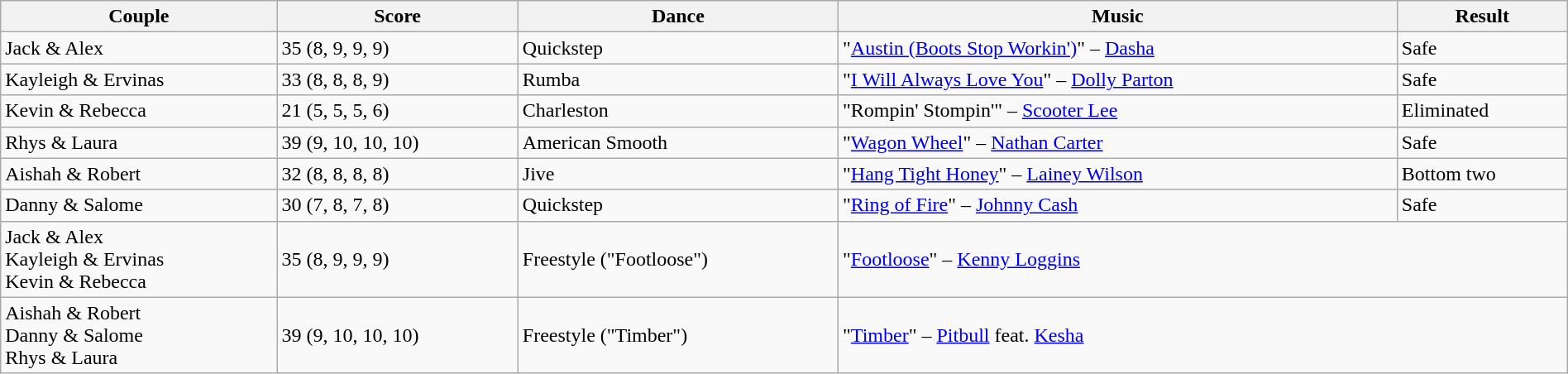<table class="wikitable sortable" style="width:100%;">
<tr>
<th>Couple</th>
<th>Score</th>
<th>Dance</th>
<th>Music</th>
<th>Result</th>
</tr>
<tr>
<td>Jack & Alex</td>
<td>35 (8, 9, 9, 9)</td>
<td>Quickstep</td>
<td>"<a href='#'>Austin (Boots Stop Workin')</a>" – <a href='#'>Dasha</a></td>
<td>Safe</td>
</tr>
<tr>
<td>Kayleigh & Ervinas</td>
<td>33 (8, 8, 8, 9)</td>
<td>Rumba</td>
<td>"<a href='#'>I Will Always Love You</a>" – <a href='#'>Dolly Parton</a></td>
<td>Safe</td>
</tr>
<tr>
<td>Kevin & Rebecca</td>
<td>21 (5, 5, 5, 6)</td>
<td>Charleston</td>
<td>"Rompin' Stompin'" – <a href='#'>Scooter Lee</a></td>
<td>Eliminated</td>
</tr>
<tr>
<td>Rhys & Laura</td>
<td>39 (9, 10, 10, 10)</td>
<td>American Smooth</td>
<td>"<a href='#'>Wagon Wheel</a>" – <a href='#'>Nathan Carter</a></td>
<td>Safe</td>
</tr>
<tr>
<td>Aishah & Robert</td>
<td>32 (8, 8, 8, 8)</td>
<td>Jive</td>
<td>"<a href='#'>Hang Tight Honey</a>" – <a href='#'>Lainey Wilson</a></td>
<td>Bottom two</td>
</tr>
<tr>
<td>Danny & Salome</td>
<td>30 (7, 8, 7, 8)</td>
<td>Quickstep</td>
<td>"<a href='#'>Ring of Fire</a>" – <a href='#'>Johnny Cash</a></td>
<td>Safe</td>
</tr>
<tr>
<td>Jack & Alex<br>Kayleigh & Ervinas<br>Kevin & Rebecca</td>
<td>35 (8, 9, 9, 9)</td>
<td>Freestyle ("Footloose")</td>
<td colspan="2">"<a href='#'>Footloose</a>" – <a href='#'>Kenny Loggins</a></td>
</tr>
<tr>
<td>Aishah & Robert<br>Danny & Salome<br>Rhys & Laura</td>
<td>39 (9, 10, 10, 10)</td>
<td>Freestyle ("Timber")</td>
<td colspan="2">"<a href='#'>Timber</a>" – <a href='#'>Pitbull</a> feat. <a href='#'>Kesha</a></td>
</tr>
</table>
